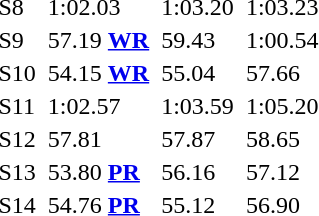<table>
<tr>
<td>S8 <br></td>
<td></td>
<td>1:02.03</td>
<td></td>
<td>1:03.20</td>
<td></td>
<td>1:03.23</td>
</tr>
<tr>
<td>S9 <br></td>
<td></td>
<td>57.19 <strong><a href='#'>WR</a></strong></td>
<td></td>
<td>59.43</td>
<td></td>
<td>1:00.54</td>
</tr>
<tr>
<td>S10 <br></td>
<td></td>
<td>54.15 <strong><a href='#'>WR</a></strong></td>
<td></td>
<td>55.04</td>
<td></td>
<td>57.66</td>
</tr>
<tr>
<td>S11 <br></td>
<td></td>
<td>1:02.57</td>
<td></td>
<td>1:03.59</td>
<td></td>
<td>1:05.20</td>
</tr>
<tr>
<td>S12 <br></td>
<td></td>
<td>57.81</td>
<td></td>
<td>57.87</td>
<td></td>
<td>58.65</td>
</tr>
<tr>
<td>S13 <br></td>
<td></td>
<td>53.80 <strong><a href='#'>PR</a></strong></td>
<td></td>
<td>56.16</td>
<td></td>
<td>57.12</td>
</tr>
<tr>
<td>S14 <br></td>
<td></td>
<td>54.76 <strong><a href='#'>PR</a></strong></td>
<td></td>
<td>55.12</td>
<td></td>
<td>56.90</td>
</tr>
</table>
